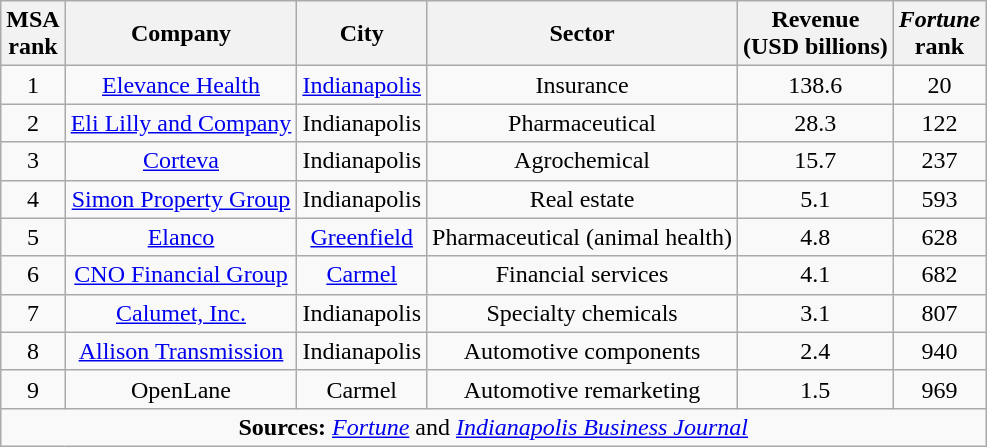<table class="wikitable sortable" style="text-align:center">
<tr>
<th>MSA<br>rank</th>
<th>Company</th>
<th>City</th>
<th>Sector</th>
<th><strong>Revenue</strong><br><strong>(USD billions)</strong></th>
<th><em>Fortune</em><br>rank</th>
</tr>
<tr>
<td>1</td>
<td><a href='#'>Elevance Health</a></td>
<td><a href='#'>Indianapolis</a></td>
<td>Insurance</td>
<td>138.6</td>
<td>20</td>
</tr>
<tr>
<td>2</td>
<td><a href='#'>Eli Lilly and Company</a></td>
<td>Indianapolis</td>
<td>Pharmaceutical</td>
<td>28.3</td>
<td>122</td>
</tr>
<tr>
<td>3</td>
<td><a href='#'>Corteva</a></td>
<td>Indianapolis</td>
<td>Agrochemical</td>
<td>15.7</td>
<td>237</td>
</tr>
<tr>
<td>4</td>
<td><a href='#'>Simon Property Group</a></td>
<td>Indianapolis</td>
<td>Real estate</td>
<td>5.1</td>
<td>593</td>
</tr>
<tr>
<td>5</td>
<td><a href='#'>Elanco</a></td>
<td><a href='#'>Greenfield</a></td>
<td>Pharmaceutical (animal health)</td>
<td>4.8</td>
<td>628</td>
</tr>
<tr>
<td>6</td>
<td><a href='#'>CNO Financial Group</a></td>
<td><a href='#'>Carmel</a></td>
<td>Financial services</td>
<td>4.1</td>
<td>682</td>
</tr>
<tr>
<td>7</td>
<td><a href='#'>Calumet, Inc.</a></td>
<td>Indianapolis</td>
<td>Specialty chemicals</td>
<td>3.1</td>
<td>807</td>
</tr>
<tr>
<td>8</td>
<td><a href='#'>Allison Transmission</a></td>
<td>Indianapolis</td>
<td>Automotive components</td>
<td>2.4</td>
<td>940</td>
</tr>
<tr>
<td>9</td>
<td>OpenLane</td>
<td>Carmel</td>
<td>Automotive remarketing</td>
<td>1.5</td>
<td>969</td>
</tr>
<tr>
<td colspan="6"><strong>Sources:</strong> <em><a href='#'>Fortune</a></em> and <em><a href='#'>Indianapolis Business Journal</a></em></td>
</tr>
</table>
